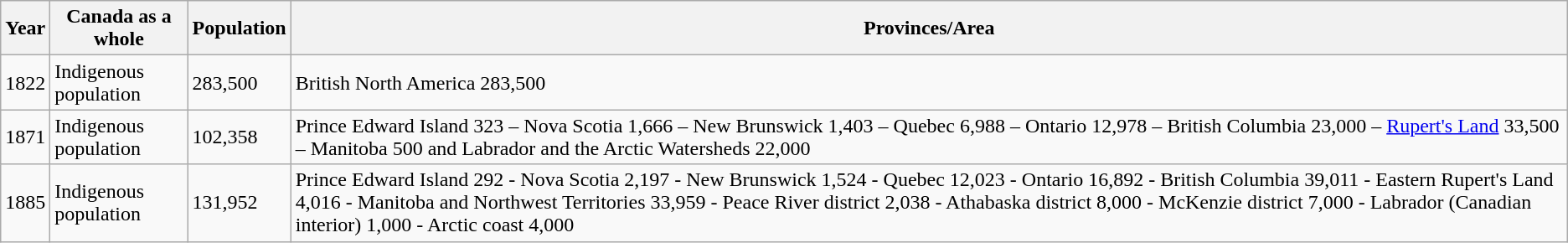<table class="wikitable sortable sticky-header" style=text-align:left" style="margin:1em auto;">
<tr>
<th scope="col">Year</th>
<th scope="col">Canada as a whole</th>
<th scope="col">Population</th>
<th scope="col">Provinces/Area</th>
</tr>
<tr>
<td>1822</td>
<td>Indigenous population</td>
<td>283,500</td>
<td>British North America 283,500</td>
</tr>
<tr>
<td>1871</td>
<td>Indigenous population</td>
<td>102,358</td>
<td>Prince Edward Island 323 – Nova Scotia 1,666 – New Brunswick 1,403 –  Quebec 6,988 – Ontario 12,978 –   British Columbia 23,000 –  <a href='#'>Rupert's Land</a> 33,500 – Manitoba 500 and Labrador and the Arctic Watersheds 22,000</td>
</tr>
<tr>
<td>1885</td>
<td>Indigenous population</td>
<td>131,952</td>
<td>Prince Edward Island 292 - Nova Scotia 2,197 - New Brunswick 1,524 - Quebec 12,023 - Ontario 16,892 - British Columbia 39,011 - Eastern Rupert's Land 4,016 - Manitoba and Northwest Territories 33,959 - Peace River district 2,038 - Athabaska district 8,000 - McKenzie district 7,000 - Labrador (Canadian interior) 1,000 - Arctic coast 4,000</td>
</tr>
</table>
